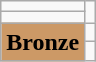<table class="wikitable">
<tr>
<td></td>
</tr>
<tr>
<td></td>
</tr>
<tr>
<td rowspan="2" bgcolor="#cc9966"><strong>Bronze</strong></td>
<td></td>
</tr>
<tr>
<td></td>
</tr>
</table>
